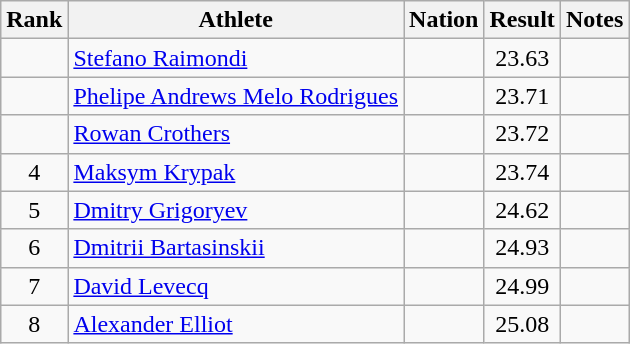<table class="wikitable sortable" style="text-align:center">
<tr>
<th>Rank</th>
<th>Athlete</th>
<th>Nation</th>
<th>Result</th>
<th>Notes</th>
</tr>
<tr>
<td></td>
<td align=left><a href='#'>Stefano Raimondi</a></td>
<td align=left></td>
<td>23.63</td>
<td></td>
</tr>
<tr>
<td></td>
<td align=left><a href='#'>Phelipe Andrews Melo Rodrigues</a></td>
<td align=left></td>
<td>23.71</td>
<td></td>
</tr>
<tr>
<td></td>
<td align=left><a href='#'>Rowan Crothers</a></td>
<td align=left></td>
<td>23.72</td>
<td></td>
</tr>
<tr>
<td>4</td>
<td align=left><a href='#'>Maksym Krypak</a></td>
<td align=left></td>
<td>23.74</td>
<td></td>
</tr>
<tr>
<td>5</td>
<td align=left><a href='#'>Dmitry Grigoryev</a></td>
<td align=left></td>
<td>24.62</td>
<td></td>
</tr>
<tr>
<td>6</td>
<td align=left><a href='#'>Dmitrii Bartasinskii</a></td>
<td align=left></td>
<td>24.93</td>
<td></td>
</tr>
<tr>
<td>7</td>
<td align=left><a href='#'>David Levecq</a></td>
<td align=left></td>
<td>24.99</td>
<td></td>
</tr>
<tr>
<td>8</td>
<td align=left><a href='#'>Alexander Elliot</a></td>
<td align=left></td>
<td>25.08</td>
<td></td>
</tr>
</table>
